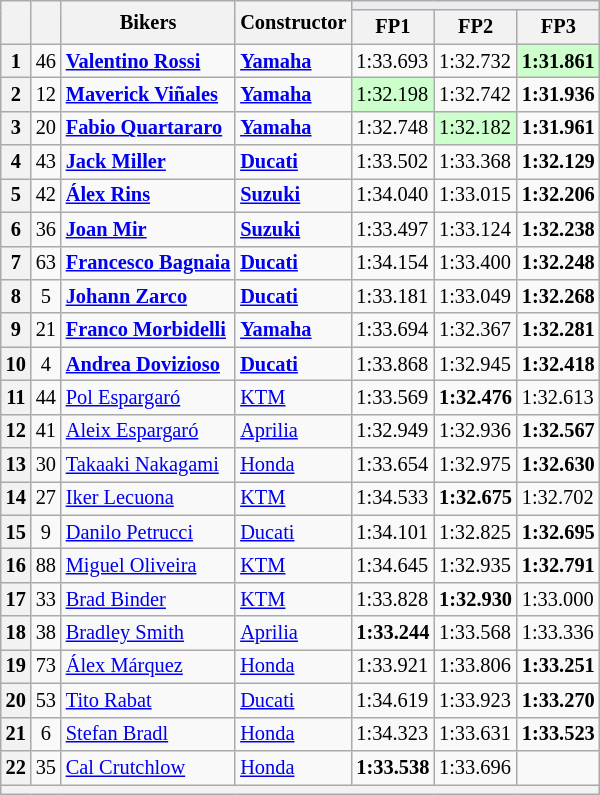<table class="wikitable sortable" style="font-size: 85%;">
<tr>
<th rowspan="2"></th>
<th rowspan="2"></th>
<th rowspan="2">Bikers</th>
<th rowspan="2">Constructor</th>
<th colspan="3" style="background:#eaecf0; text-align:center;"></th>
</tr>
<tr>
<th scope="col" data-sort-type=text>FP1</th>
<th scope="col" data-sort-type=text>FP2</th>
<th scope="col" data-sort-type=text>FP3</th>
</tr>
<tr>
<th scope="row">1</th>
<td align="center">46</td>
<td data-sort-value="ros"> <strong><a href='#'>Valentino Rossi</a></strong></td>
<td><strong><a href='#'>Yamaha</a></strong></td>
<td>1:33.693</td>
<td>1:32.732</td>
<td style="background:#ccffcc;"><strong>1:31.861</strong></td>
</tr>
<tr>
<th scope="row">2</th>
<td align="center">12</td>
<td data-sort-value="vin"> <strong><a href='#'>Maverick Viñales</a></strong></td>
<td><strong><a href='#'>Yamaha</a></strong></td>
<td style="background:#ccffcc;">1:32.198</td>
<td>1:32.742</td>
<td><strong>1:31.936</strong></td>
</tr>
<tr>
<th scope="row">3</th>
<td align="center">20</td>
<td data-sort-value="qua"> <strong><a href='#'>Fabio Quartararo</a></strong></td>
<td><strong><a href='#'>Yamaha</a></strong></td>
<td>1:32.748</td>
<td style="background:#ccffcc;">1:32.182</td>
<td><strong>1:31.961</strong></td>
</tr>
<tr>
<th scope="row">4</th>
<td align="center">43</td>
<td data-sort-value="mil"> <strong><a href='#'>Jack Miller</a></strong></td>
<td><strong><a href='#'>Ducati</a></strong></td>
<td>1:33.502</td>
<td>1:33.368</td>
<td><strong>1:32.129</strong></td>
</tr>
<tr>
<th scope="row">5</th>
<td align="center">42</td>
<td data-sort-value="rin"> <strong><a href='#'>Álex Rins</a></strong></td>
<td><strong><a href='#'>Suzuki</a></strong></td>
<td>1:34.040</td>
<td>1:33.015</td>
<td><strong>1:32.206</strong></td>
</tr>
<tr>
<th scope="row">6</th>
<td align="center">36</td>
<td data-sort-value="mir"> <strong><a href='#'>Joan Mir</a></strong></td>
<td><strong><a href='#'>Suzuki</a></strong></td>
<td>1:33.497</td>
<td>1:33.124</td>
<td><strong>1:32.238</strong></td>
</tr>
<tr>
<th scope="row">7</th>
<td align="center">63</td>
<td data-sort-value="bag"> <strong><a href='#'>Francesco Bagnaia</a></strong></td>
<td><strong><a href='#'>Ducati</a></strong></td>
<td>1:34.154</td>
<td>1:33.400</td>
<td><strong>1:32.248</strong></td>
</tr>
<tr>
<th scope="row">8</th>
<td align="center">5</td>
<td data-sort-value="zar"> <strong><a href='#'>Johann Zarco</a></strong></td>
<td><strong><a href='#'>Ducati</a></strong></td>
<td>1:33.181</td>
<td>1:33.049</td>
<td><strong>1:32.268</strong></td>
</tr>
<tr>
<th scope="row">9</th>
<td align="center">21</td>
<td data-sort-value="mor"> <strong><a href='#'>Franco Morbidelli</a></strong></td>
<td><strong><a href='#'>Yamaha</a></strong></td>
<td>1:33.694</td>
<td>1:32.367</td>
<td><strong>1:32.281</strong></td>
</tr>
<tr>
<th scope="row">10</th>
<td align="center">4</td>
<td data-sort-value="dov"> <strong><a href='#'>Andrea Dovizioso</a></strong></td>
<td><strong><a href='#'>Ducati</a></strong></td>
<td>1:33.868</td>
<td>1:32.945</td>
<td><strong>1:32.418</strong></td>
</tr>
<tr>
<th scope="row">11</th>
<td align="center">44</td>
<td data-sort-value="esp"> <a href='#'>Pol Espargaró</a></td>
<td><a href='#'>KTM</a></td>
<td>1:33.569</td>
<td><strong>1:32.476</strong></td>
<td>1:32.613</td>
</tr>
<tr>
<th scope="row">12</th>
<td align="center">41</td>
<td data-sort-value="esa"> <a href='#'>Aleix Espargaró</a></td>
<td><a href='#'>Aprilia</a></td>
<td>1:32.949</td>
<td>1:32.936</td>
<td><strong>1:32.567</strong></td>
</tr>
<tr>
<th scope="row">13</th>
<td align="center">30</td>
<td data-sort-value="nak"> <a href='#'>Takaaki Nakagami</a></td>
<td><a href='#'>Honda</a></td>
<td>1:33.654</td>
<td>1:32.975</td>
<td><strong>1:32.630</strong></td>
</tr>
<tr>
<th scope="row">14</th>
<td align="center">27</td>
<td data-sort-value="lec"> <a href='#'>Iker Lecuona</a></td>
<td><a href='#'>KTM</a></td>
<td>1:34.533</td>
<td><strong>1:32.675</strong></td>
<td>1:32.702</td>
</tr>
<tr>
<th scope="row">15</th>
<td align="center">9</td>
<td data-sort-value="pet"> <a href='#'>Danilo Petrucci</a></td>
<td><a href='#'>Ducati</a></td>
<td>1:34.101</td>
<td>1:32.825</td>
<td><strong>1:32.695</strong></td>
</tr>
<tr>
<th scope="row">16</th>
<td align="center">88</td>
<td data-sort-value="oli"> <a href='#'>Miguel Oliveira</a></td>
<td><a href='#'>KTM</a></td>
<td>1:34.645</td>
<td>1:32.935</td>
<td><strong>1:32.791</strong></td>
</tr>
<tr>
<th scope="row">17</th>
<td align="center">33</td>
<td data-sort-value="bin"> <a href='#'>Brad Binder</a></td>
<td><a href='#'>KTM</a></td>
<td>1:33.828</td>
<td><strong>1:32.930</strong></td>
<td>1:33.000</td>
</tr>
<tr>
<th scope="row">18</th>
<td align="center">38</td>
<td data-sort-value="smi"> <a href='#'>Bradley Smith</a></td>
<td><a href='#'>Aprilia</a></td>
<td><strong>1:33.244</strong></td>
<td>1:33.568</td>
<td>1:33.336</td>
</tr>
<tr>
<th scope="row">19</th>
<td align="center">73</td>
<td data-sort-value="mar"> <a href='#'>Álex Márquez</a></td>
<td><a href='#'>Honda</a></td>
<td>1:33.921</td>
<td>1:33.806</td>
<td><strong>1:33.251</strong></td>
</tr>
<tr>
<th scope="row">20</th>
<td align="center">53</td>
<td data-sort-value="rab"> <a href='#'>Tito Rabat</a></td>
<td><a href='#'>Ducati</a></td>
<td>1:34.619</td>
<td>1:33.923</td>
<td><strong>1:33.270</strong></td>
</tr>
<tr>
<th scope="row">21</th>
<td align="center">6</td>
<td data-sort-value="bra"> <a href='#'>Stefan Bradl</a></td>
<td><a href='#'>Honda</a></td>
<td>1:34.323</td>
<td>1:33.631</td>
<td><strong>1:33.523</strong></td>
</tr>
<tr>
<th scope="row">22</th>
<td align="center">35</td>
<td data-sort-value="cru"> <a href='#'>Cal Crutchlow</a></td>
<td><a href='#'>Honda</a></td>
<td><strong>1:33.538</strong></td>
<td>1:33.696</td>
<td data-sort-value=2></td>
</tr>
<tr>
<th colspan=9></th>
</tr>
</table>
